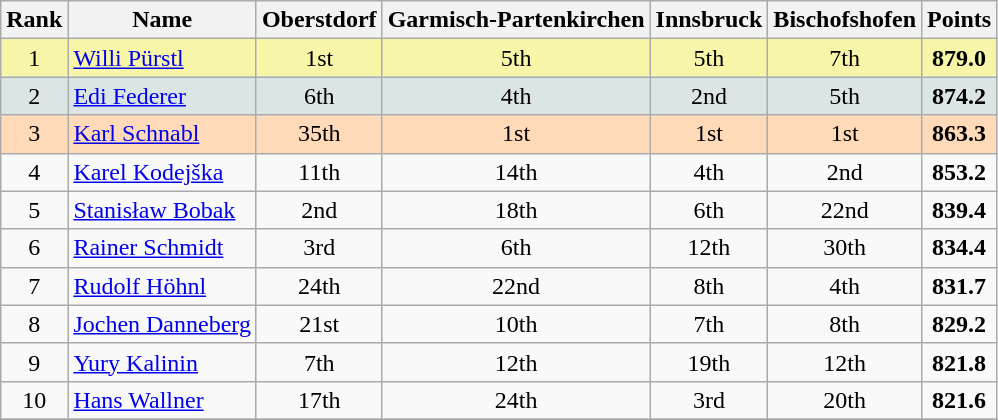<table class="wikitable sortable">
<tr>
<th align=Center>Rank</th>
<th>Name</th>
<th>Oberstdorf</th>
<th>Garmisch-Partenkirchen</th>
<th>Innsbruck</th>
<th>Bischofshofen</th>
<th>Points</th>
</tr>
<tr style="background:#F7F6A8">
<td align=center>1</td>
<td> <a href='#'>Willi Pürstl</a></td>
<td align=center>1st</td>
<td align=center>5th</td>
<td align=center>5th</td>
<td align=center>7th</td>
<td align=center><strong>879.0</strong></td>
</tr>
<tr style="background: #DCE5E5;">
<td align=center>2</td>
<td> <a href='#'>Edi Federer</a></td>
<td align=center>6th</td>
<td align=center>4th</td>
<td align=center>2nd</td>
<td align=center>5th</td>
<td align=center><strong>874.2</strong></td>
</tr>
<tr style="background: #FFDAB9;">
<td align=center>3</td>
<td> <a href='#'>Karl Schnabl</a></td>
<td align=center>35th</td>
<td align=center>1st</td>
<td align=center>1st</td>
<td align=center>1st</td>
<td align=center><strong>863.3</strong></td>
</tr>
<tr>
<td align=center>4</td>
<td> <a href='#'>Karel Kodejška</a></td>
<td align=center>11th</td>
<td align=center>14th</td>
<td align=center>4th</td>
<td align=center>2nd</td>
<td align=center><strong>853.2</strong></td>
</tr>
<tr>
<td align=center>5</td>
<td> <a href='#'>Stanisław Bobak</a></td>
<td align=center>2nd</td>
<td align=center>18th</td>
<td align=center>6th</td>
<td align=center>22nd</td>
<td align=center><strong>839.4</strong></td>
</tr>
<tr>
<td align=center>6</td>
<td> <a href='#'>Rainer Schmidt</a></td>
<td align=center>3rd</td>
<td align=center>6th</td>
<td align=center>12th</td>
<td align=center>30th</td>
<td align=center><strong>834.4</strong></td>
</tr>
<tr>
<td align=center>7</td>
<td> <a href='#'>Rudolf Höhnl</a></td>
<td align=center>24th</td>
<td align=center>22nd</td>
<td align=center>8th</td>
<td align=center>4th</td>
<td align=center><strong>831.7</strong></td>
</tr>
<tr>
<td align=center>8</td>
<td> <a href='#'>Jochen Danneberg</a></td>
<td align=center>21st</td>
<td align=center>10th</td>
<td align=center>7th</td>
<td align=center>8th</td>
<td align=center><strong>829.2</strong></td>
</tr>
<tr>
<td align=center>9</td>
<td> <a href='#'>Yury Kalinin</a></td>
<td align=center>7th</td>
<td align=center>12th</td>
<td align=center>19th</td>
<td align=center>12th</td>
<td align=center><strong>821.8</strong></td>
</tr>
<tr>
<td align=center>10</td>
<td> <a href='#'>Hans Wallner</a></td>
<td align=center>17th</td>
<td align=center>24th</td>
<td align=center>3rd</td>
<td align=center>20th</td>
<td align=center><strong>821.6</strong></td>
</tr>
<tr>
</tr>
</table>
